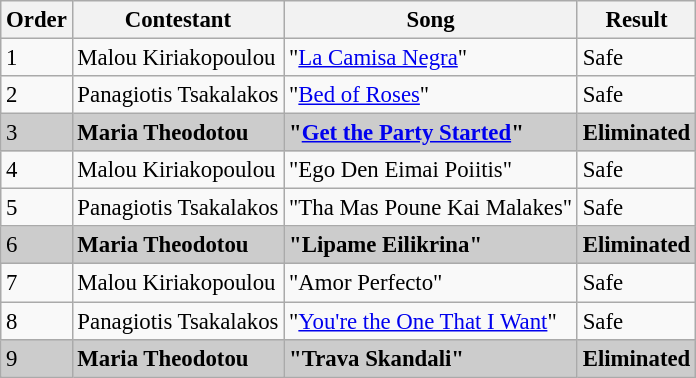<table class="wikitable" style="font-size: 95%;">
<tr>
<th>Order</th>
<th>Contestant</th>
<th>Song</th>
<th>Result</th>
</tr>
<tr>
<td>1</td>
<td>Malou Kiriakopoulou</td>
<td>"<a href='#'>La Camisa Negra</a>"</td>
<td>Safe</td>
</tr>
<tr>
<td>2</td>
<td>Panagiotis Tsakalakos</td>
<td>"<a href='#'>Bed of Roses</a>"</td>
<td>Safe</td>
</tr>
<tr style="background:#ccc;">
<td>3</td>
<td><strong>Maria Theodotou</strong></td>
<td><strong>"<a href='#'>Get the Party Started</a>"</strong></td>
<td><strong>Eliminated</strong></td>
</tr>
<tr>
<td>4</td>
<td>Malou Kiriakopoulou</td>
<td>"Ego Den Eimai Poiitis"</td>
<td>Safe</td>
</tr>
<tr>
<td>5</td>
<td>Panagiotis Tsakalakos</td>
<td>"Tha Mas Poune Kai Malakes"</td>
<td>Safe</td>
</tr>
<tr style="background:#ccc;">
<td>6</td>
<td><strong>Maria Theodotou</strong></td>
<td><strong>"Lipame Eilikrina"</strong></td>
<td><strong>Eliminated</strong></td>
</tr>
<tr>
<td>7</td>
<td>Malou Kiriakopoulou</td>
<td>"Amor Perfecto"</td>
<td>Safe</td>
</tr>
<tr>
<td>8</td>
<td>Panagiotis Tsakalakos</td>
<td>"<a href='#'>You're the One That I Want</a>"</td>
<td>Safe</td>
</tr>
<tr style="background:#ccc;">
<td>9</td>
<td><strong>Maria Theodotou</strong></td>
<td><strong>"Trava Skandali"</strong></td>
<td><strong>Eliminated</strong></td>
</tr>
</table>
